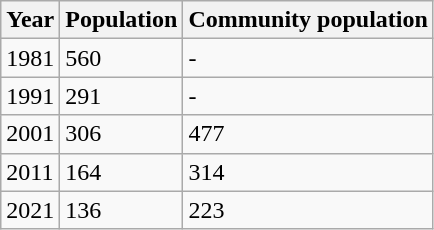<table class=wikitable>
<tr>
<th>Year</th>
<th>Population</th>
<th>Community population</th>
</tr>
<tr>
<td>1981</td>
<td>560</td>
<td>-</td>
</tr>
<tr>
<td>1991</td>
<td>291</td>
<td>-</td>
</tr>
<tr>
<td>2001</td>
<td>306</td>
<td>477</td>
</tr>
<tr>
<td>2011</td>
<td>164</td>
<td>314</td>
</tr>
<tr>
<td>2021</td>
<td>136</td>
<td>223</td>
</tr>
</table>
